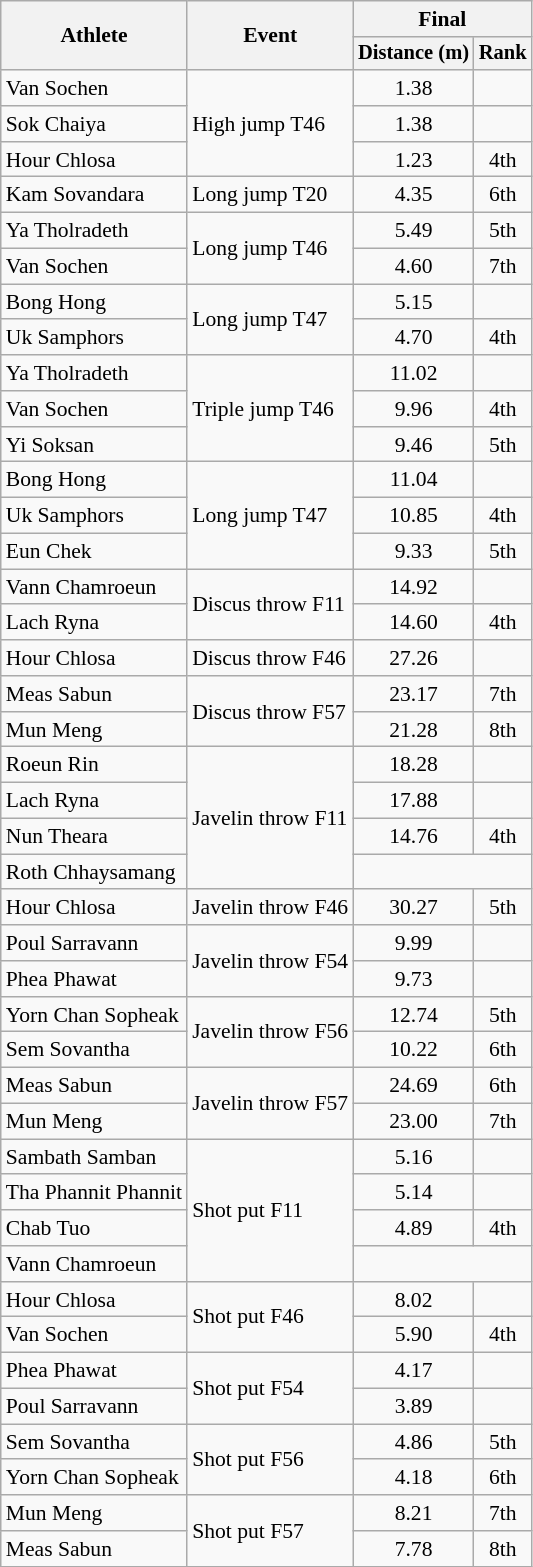<table class=wikitable style="font-size:90%">
<tr>
<th rowspan="2">Athlete</th>
<th rowspan="2">Event</th>
<th colspan="2">Final</th>
</tr>
<tr style="font-size:95%">
<th>Distance (m)</th>
<th>Rank</th>
</tr>
<tr style="text-align:center">
<td style="text-align:left">Van Sochen</td>
<td style="text-align:left" rowspan=3>High jump T46</td>
<td>1.38</td>
<td></td>
</tr>
<tr style="text-align:center">
<td style="text-align:left">Sok Chaiya</td>
<td>1.38</td>
<td></td>
</tr>
<tr style="text-align:center">
<td style="text-align:left">Hour Chlosa</td>
<td>1.23</td>
<td>4th</td>
</tr>
<tr style="text-align:center">
<td style="text-align:left">Kam Sovandara</td>
<td style="text-align:left">Long jump T20</td>
<td>4.35</td>
<td>6th</td>
</tr>
<tr style="text-align:center">
<td style="text-align:left">Ya Tholradeth</td>
<td style="text-align:left" rowspan=2>Long jump T46</td>
<td>5.49</td>
<td>5th</td>
</tr>
<tr style="text-align:center">
<td style="text-align:left">Van Sochen</td>
<td>4.60</td>
<td>7th</td>
</tr>
<tr style="text-align:center">
<td style="text-align:left">Bong Hong</td>
<td style="text-align:left" rowspan=2>Long jump T47</td>
<td>5.15</td>
<td></td>
</tr>
<tr style="text-align:center">
<td style="text-align:left">Uk Samphors</td>
<td>4.70</td>
<td>4th</td>
</tr>
<tr style="text-align:center">
<td style="text-align:left">Ya Tholradeth</td>
<td style="text-align:left" rowspan=3>Triple jump T46</td>
<td>11.02</td>
<td></td>
</tr>
<tr style="text-align:center">
<td style="text-align:left">Van Sochen</td>
<td>9.96</td>
<td>4th</td>
</tr>
<tr style="text-align:center">
<td style="text-align:left">Yi Soksan</td>
<td>9.46</td>
<td>5th</td>
</tr>
<tr style="text-align:center">
<td style="text-align:left">Bong Hong</td>
<td style="text-align:left" rowspan=3>Long jump T47</td>
<td>11.04</td>
<td></td>
</tr>
<tr style="text-align:center">
<td style="text-align:left">Uk Samphors</td>
<td>10.85</td>
<td>4th</td>
</tr>
<tr style="text-align:center">
<td style="text-align:left">Eun Chek</td>
<td>9.33</td>
<td>5th</td>
</tr>
<tr style="text-align:center">
<td style="text-align:left">Vann Chamroeun</td>
<td style="text-align:left" rowspan=2>Discus throw F11</td>
<td>14.92</td>
<td></td>
</tr>
<tr style="text-align:center">
<td style="text-align:left">Lach Ryna</td>
<td>14.60</td>
<td>4th</td>
</tr>
<tr style="text-align:center">
<td style="text-align:left">Hour Chlosa</td>
<td style="text-align:left">Discus throw F46</td>
<td>27.26</td>
<td></td>
</tr>
<tr style="text-align:center">
<td style="text-align:left">Meas Sabun</td>
<td style="text-align:left" rowspan=2>Discus throw F57</td>
<td>23.17</td>
<td>7th</td>
</tr>
<tr style="text-align:center">
<td style="text-align:left">Mun Meng</td>
<td>21.28</td>
<td>8th</td>
</tr>
<tr style="text-align:center">
<td style="text-align:left">Roeun Rin</td>
<td style="text-align:left" rowspan=4>Javelin throw F11</td>
<td>18.28</td>
<td></td>
</tr>
<tr style="text-align:center">
<td style="text-align:left">Lach Ryna</td>
<td>17.88</td>
<td></td>
</tr>
<tr style="text-align:center">
<td style="text-align:left">Nun Theara</td>
<td>14.76</td>
<td>4th</td>
</tr>
<tr style="text-align:center">
<td style="text-align:left">Roth Chhaysamang</td>
<td colspan=2></td>
</tr>
<tr style="text-align:center">
<td style="text-align:left">Hour Chlosa</td>
<td style="text-align:left">Javelin throw F46</td>
<td>30.27</td>
<td>5th</td>
</tr>
<tr style="text-align:center">
<td style="text-align:left">Poul Sarravann</td>
<td style="text-align:left" rowspan=2>Javelin throw F54</td>
<td>9.99</td>
<td></td>
</tr>
<tr style="text-align:center">
<td style="text-align:left">Phea Phawat</td>
<td>9.73</td>
<td></td>
</tr>
<tr style="text-align:center">
<td style="text-align:left">Yorn Chan Sopheak</td>
<td style="text-align:left" rowspan=2>Javelin throw F56</td>
<td>12.74</td>
<td>5th</td>
</tr>
<tr style="text-align:center">
<td style="text-align:left">Sem Sovantha</td>
<td>10.22</td>
<td>6th</td>
</tr>
<tr style="text-align:center">
<td style="text-align:left">Meas Sabun</td>
<td style="text-align:left" rowspan=2>Javelin throw F57</td>
<td>24.69</td>
<td>6th</td>
</tr>
<tr style="text-align:center">
<td style="text-align:left">Mun Meng</td>
<td>23.00</td>
<td>7th</td>
</tr>
<tr style="text-align:center">
<td style="text-align:left">Sambath Samban</td>
<td style="text-align:left" rowspan=4>Shot put F11</td>
<td>5.16</td>
<td></td>
</tr>
<tr style="text-align:center">
<td style="text-align:left">Tha Phannit Phannit</td>
<td>5.14</td>
<td></td>
</tr>
<tr style="text-align:center">
<td style="text-align:left">Chab Tuo</td>
<td>4.89</td>
<td>4th</td>
</tr>
<tr style="text-align:center">
<td style="text-align:left">Vann Chamroeun</td>
<td colspan=2></td>
</tr>
<tr style="text-align:center">
<td style="text-align:left">Hour Chlosa</td>
<td style="text-align:left" rowspan=2>Shot put F46</td>
<td>8.02</td>
<td></td>
</tr>
<tr style="text-align:center">
<td style="text-align:left">Van Sochen</td>
<td>5.90</td>
<td>4th</td>
</tr>
<tr style="text-align:center">
<td style="text-align:left">Phea Phawat</td>
<td style="text-align:left" rowspan=2>Shot put F54</td>
<td>4.17</td>
<td></td>
</tr>
<tr style="text-align:center">
<td style="text-align:left">Poul Sarravann</td>
<td>3.89</td>
<td></td>
</tr>
<tr style="text-align:center">
<td style="text-align:left">Sem Sovantha</td>
<td style="text-align:left" rowspan=2>Shot put F56</td>
<td>4.86</td>
<td>5th</td>
</tr>
<tr style="text-align:center">
<td style="text-align:left">Yorn Chan Sopheak</td>
<td>4.18</td>
<td>6th</td>
</tr>
<tr style="text-align:center">
<td style="text-align:left">Mun Meng</td>
<td style="text-align:left" rowspan=2>Shot put F57</td>
<td>8.21</td>
<td>7th</td>
</tr>
<tr style="text-align:center">
<td style="text-align:left">Meas Sabun</td>
<td>7.78</td>
<td>8th</td>
</tr>
</table>
